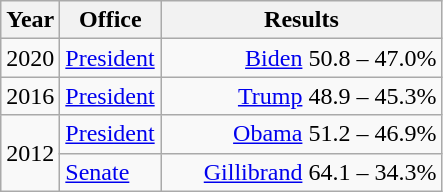<table class=wikitable>
<tr>
<th width="30">Year</th>
<th width="60">Office</th>
<th width="180">Results</th>
</tr>
<tr>
<td>2020</td>
<td><a href='#'>President</a></td>
<td align="right" ><a href='#'>Biden</a> 50.8 – 47.0%</td>
</tr>
<tr>
<td>2016</td>
<td><a href='#'>President</a></td>
<td align="right" ><a href='#'>Trump</a> 48.9 – 45.3%</td>
</tr>
<tr>
<td rowspan="2">2012</td>
<td><a href='#'>President</a></td>
<td align="right" ><a href='#'>Obama</a> 51.2 – 46.9%</td>
</tr>
<tr>
<td><a href='#'>Senate</a></td>
<td align="right" ><a href='#'>Gillibrand</a> 64.1 – 34.3%</td>
</tr>
</table>
